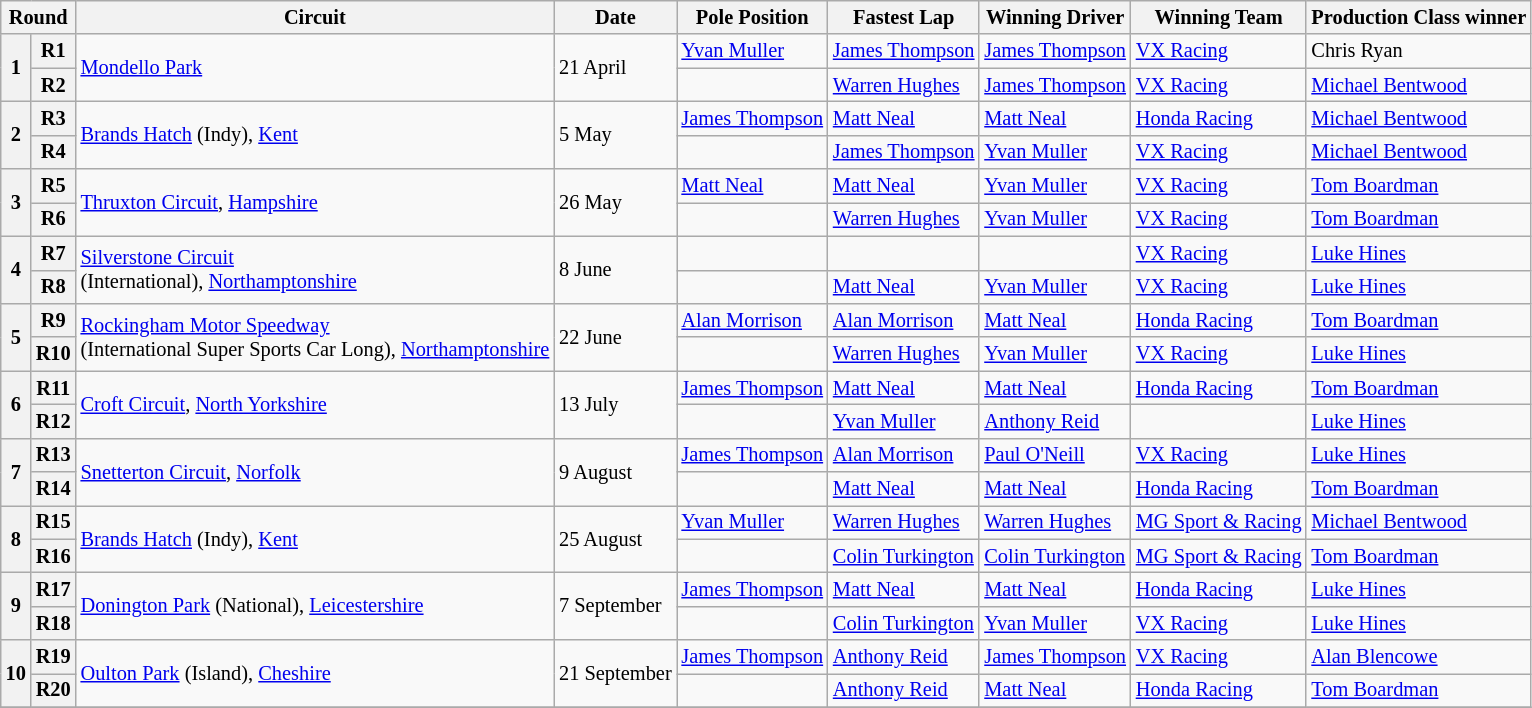<table class="wikitable" style="font-size: 85%">
<tr>
<th colspan=2>Round</th>
<th>Circuit</th>
<th>Date</th>
<th>Pole Position</th>
<th>Fastest Lap</th>
<th>Winning Driver</th>
<th>Winning Team</th>
<th>Production Class winner</th>
</tr>
<tr>
<th rowspan=2>1</th>
<th>R1</th>
<td rowspan=2><a href='#'>Mondello Park</a></td>
<td rowspan=2>21 April</td>
<td> <a href='#'>Yvan Muller</a></td>
<td nowrap> <a href='#'>James Thompson</a></td>
<td nowrap> <a href='#'>James Thompson</a></td>
<td><a href='#'>VX Racing</a></td>
<td> Chris Ryan</td>
</tr>
<tr>
<th>R2</th>
<td></td>
<td> <a href='#'>Warren Hughes</a></td>
<td> <a href='#'>James Thompson</a></td>
<td><a href='#'>VX Racing</a></td>
<td nowrap> <a href='#'>Michael Bentwood</a></td>
</tr>
<tr>
<th rowspan=2>2</th>
<th>R3</th>
<td rowspan=2><a href='#'>Brands Hatch</a> (Indy), <a href='#'>Kent</a></td>
<td rowspan=2>5 May</td>
<td nowrap> <a href='#'>James Thompson</a></td>
<td> <a href='#'>Matt Neal</a></td>
<td> <a href='#'>Matt Neal</a></td>
<td><a href='#'>Honda Racing</a></td>
<td> <a href='#'>Michael Bentwood</a></td>
</tr>
<tr>
<th>R4</th>
<td></td>
<td> <a href='#'>James Thompson</a></td>
<td> <a href='#'>Yvan Muller</a></td>
<td><a href='#'>VX Racing</a></td>
<td> <a href='#'>Michael Bentwood</a></td>
</tr>
<tr>
<th rowspan=2>3</th>
<th>R5</th>
<td rowspan=2><a href='#'>Thruxton Circuit</a>, <a href='#'>Hampshire</a></td>
<td rowspan=2>26 May</td>
<td> <a href='#'>Matt Neal</a></td>
<td> <a href='#'>Matt Neal</a></td>
<td> <a href='#'>Yvan Muller</a></td>
<td><a href='#'>VX Racing</a></td>
<td> <a href='#'>Tom Boardman</a></td>
</tr>
<tr>
<th>R6</th>
<td></td>
<td> <a href='#'>Warren Hughes</a></td>
<td> <a href='#'>Yvan Muller</a></td>
<td><a href='#'>VX Racing</a></td>
<td> <a href='#'>Tom Boardman</a></td>
</tr>
<tr>
<th rowspan=2>4</th>
<th>R7</th>
<td rowspan=2><a href='#'>Silverstone Circuit</a><br>(International), <a href='#'>Northamptonshire</a></td>
<td rowspan=2>8 June</td>
<td></td>
<td></td>
<td></td>
<td><a href='#'>VX Racing</a></td>
<td> <a href='#'>Luke Hines</a></td>
</tr>
<tr>
<th>R8</th>
<td></td>
<td> <a href='#'>Matt Neal</a></td>
<td> <a href='#'>Yvan Muller</a></td>
<td><a href='#'>VX Racing</a></td>
<td> <a href='#'>Luke Hines</a></td>
</tr>
<tr>
<th rowspan=2>5</th>
<th>R9</th>
<td rowspan=2 nowrap><a href='#'>Rockingham Motor Speedway</a><br>(International Super Sports Car Long), <a href='#'>Northamptonshire</a></td>
<td rowspan=2>22 June</td>
<td> <a href='#'>Alan Morrison</a></td>
<td> <a href='#'>Alan Morrison</a></td>
<td> <a href='#'>Matt Neal</a></td>
<td><a href='#'>Honda Racing</a></td>
<td> <a href='#'>Tom Boardman</a></td>
</tr>
<tr>
<th>R10</th>
<td></td>
<td> <a href='#'>Warren Hughes</a></td>
<td> <a href='#'>Yvan Muller</a></td>
<td><a href='#'>VX Racing</a></td>
<td> <a href='#'>Luke Hines</a></td>
</tr>
<tr>
<th rowspan=2>6</th>
<th>R11</th>
<td rowspan=2><a href='#'>Croft Circuit</a>, <a href='#'>North Yorkshire</a></td>
<td rowspan=2>13 July</td>
<td> <a href='#'>James Thompson</a></td>
<td> <a href='#'>Matt Neal</a></td>
<td> <a href='#'>Matt Neal</a></td>
<td><a href='#'>Honda Racing</a></td>
<td> <a href='#'>Tom Boardman</a></td>
</tr>
<tr>
<th>R12</th>
<td></td>
<td> <a href='#'>Yvan Muller</a></td>
<td> <a href='#'>Anthony Reid</a></td>
<td></td>
<td> <a href='#'>Luke Hines</a></td>
</tr>
<tr>
<th rowspan=2>7</th>
<th>R13</th>
<td rowspan=2><a href='#'>Snetterton Circuit</a>, <a href='#'>Norfolk</a></td>
<td rowspan=2>9 August</td>
<td> <a href='#'>James Thompson</a></td>
<td> <a href='#'>Alan Morrison</a></td>
<td> <a href='#'>Paul O'Neill</a></td>
<td><a href='#'>VX Racing</a></td>
<td> <a href='#'>Luke Hines</a></td>
</tr>
<tr>
<th>R14</th>
<td></td>
<td> <a href='#'>Matt Neal</a></td>
<td> <a href='#'>Matt Neal</a></td>
<td><a href='#'>Honda Racing</a></td>
<td> <a href='#'>Tom Boardman</a></td>
</tr>
<tr>
<th rowspan=2>8</th>
<th>R15</th>
<td rowspan=2><a href='#'>Brands Hatch</a> (Indy), <a href='#'>Kent</a></td>
<td rowspan=2>25 August</td>
<td> <a href='#'>Yvan Muller</a></td>
<td> <a href='#'>Warren Hughes</a></td>
<td> <a href='#'>Warren Hughes</a></td>
<td><a href='#'>MG Sport & Racing</a></td>
<td> <a href='#'>Michael Bentwood</a></td>
</tr>
<tr>
<th>R16</th>
<td></td>
<td> <a href='#'>Colin Turkington</a></td>
<td> <a href='#'>Colin Turkington</a></td>
<td><a href='#'>MG Sport & Racing</a></td>
<td> <a href='#'>Tom Boardman</a></td>
</tr>
<tr>
<th rowspan=2>9</th>
<th>R17</th>
<td rowspan=2 nowrap><a href='#'>Donington Park</a> (National), <a href='#'>Leicestershire</a></td>
<td rowspan=2>7 September</td>
<td> <a href='#'>James Thompson</a></td>
<td> <a href='#'>Matt Neal</a></td>
<td> <a href='#'>Matt Neal</a></td>
<td><a href='#'>Honda Racing</a></td>
<td> <a href='#'>Luke Hines</a></td>
</tr>
<tr>
<th>R18</th>
<td></td>
<td> <a href='#'>Colin Turkington</a></td>
<td> <a href='#'>Yvan Muller</a></td>
<td><a href='#'>VX Racing</a></td>
<td> <a href='#'>Luke Hines</a></td>
</tr>
<tr>
<th rowspan=2>10</th>
<th>R19</th>
<td rowspan=2><a href='#'>Oulton Park</a> (Island), <a href='#'>Cheshire</a></td>
<td rowspan=2 nowrap>21 September</td>
<td> <a href='#'>James Thompson</a></td>
<td> <a href='#'>Anthony Reid</a></td>
<td> <a href='#'>James Thompson</a></td>
<td><a href='#'>VX Racing</a></td>
<td> <a href='#'>Alan Blencowe</a></td>
</tr>
<tr>
<th>R20</th>
<td></td>
<td> <a href='#'>Anthony Reid</a></td>
<td> <a href='#'>Matt Neal</a></td>
<td><a href='#'>Honda Racing</a></td>
<td> <a href='#'>Tom Boardman</a></td>
</tr>
<tr>
</tr>
</table>
